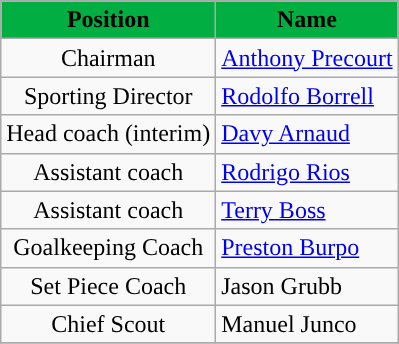<table class="wikitable" style="text-align:center;">
<tr>
<th style="background:#00AE42; color:black;">Position</th>
<th style="background:#00AE42; color:black;">Name</th>
</tr>
<tr>
<td>Chairman</td>
<td align=left> <a href='#'>Anthony Precourt</a></td>
</tr>
<tr>
<td>Sporting Director</td>
<td align=left> <a href='#'>Rodolfo Borrell</a></td>
</tr>
<tr>
<td>Head coach (interim)</td>
<td align=left> <a href='#'>Davy Arnaud</a><br></td>
</tr>
<tr>
<td>Assistant coach</td>
<td align=left> <a href='#'>Rodrigo Rios</a></td>
</tr>
<tr>
<td>Assistant coach</td>
<td align=left> <a href='#'>Terry Boss</a></td>
</tr>
<tr>
<td>Goalkeeping Coach</td>
<td align=left> <a href='#'>Preston Burpo</a></td>
</tr>
<tr>
<td>Set Piece Coach</td>
<td align=left> Jason Grubb</td>
</tr>
<tr>
<td>Chief Scout</td>
<td align=left> Manuel Junco</td>
</tr>
<tr>
</tr>
</table>
